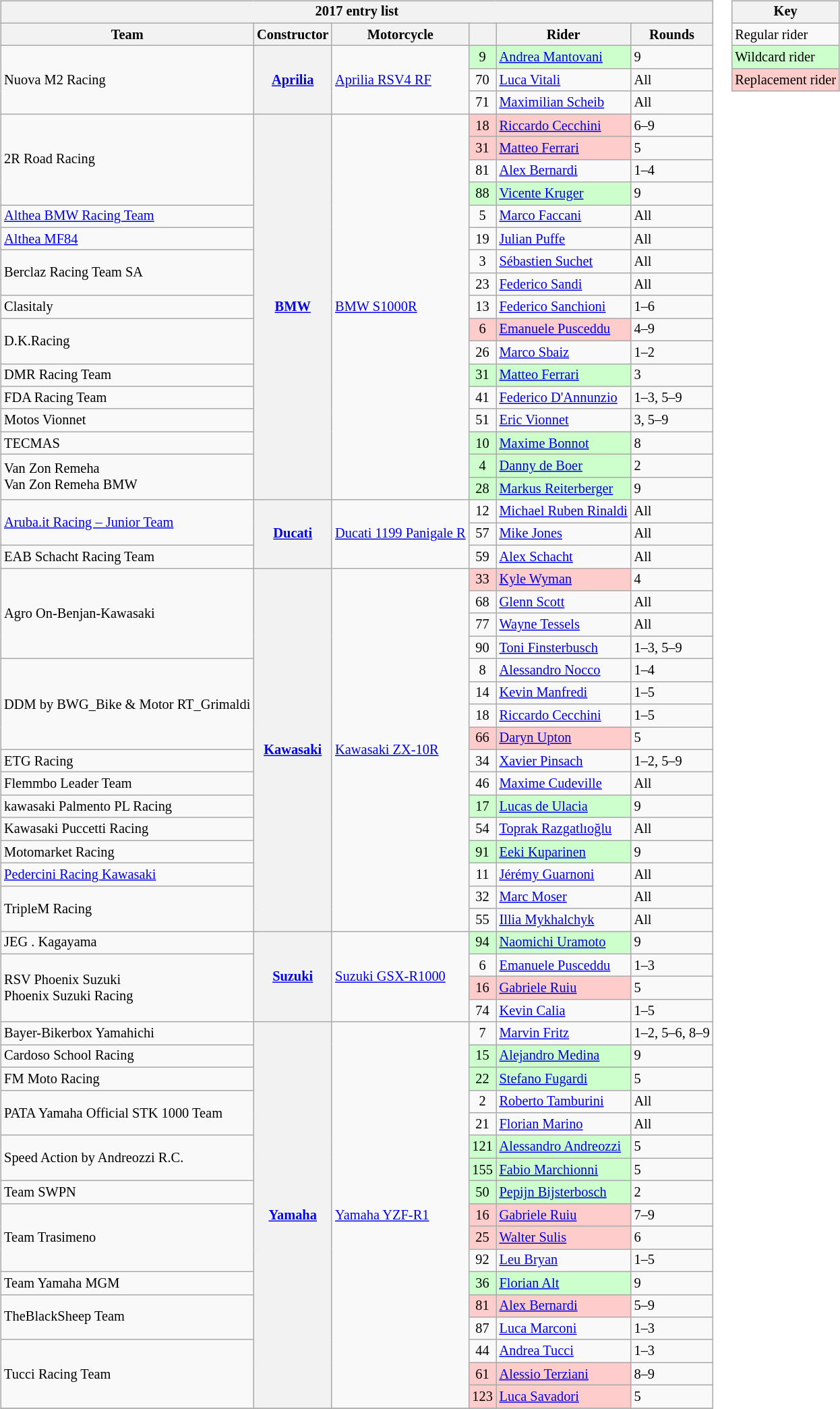<table>
<tr>
<td><br><table class="wikitable" style="font-size: 85%">
<tr>
<th colspan=6>2017 entry list</th>
</tr>
<tr>
<th>Team</th>
<th>Constructor</th>
<th>Motorcycle</th>
<th></th>
<th>Rider</th>
<th>Rounds</th>
</tr>
<tr>
<td rowspan="3">Nuova M2 Racing</td>
<th rowspan="3"><a href='#'>Aprilia</a></th>
<td rowspan="3"><a href='#'>Aprilia RSV4 RF</a></td>
<td style="background:#ccffcc;" align="center">9</td>
<td style="background:#ccffcc;"nowrap> <a href='#'>Andrea Mantovani</a></td>
<td>9</td>
</tr>
<tr>
<td align="center">70</td>
<td> <a href='#'>Luca Vitali</a></td>
<td>All</td>
</tr>
<tr>
<td align="center">71</td>
<td> <a href='#'>Maximilian Scheib</a></td>
<td>All</td>
</tr>
<tr>
<td rowspan="4">2R Road Racing</td>
<th rowspan="17"><a href='#'>BMW</a></th>
<td rowspan="17"><a href='#'>BMW S1000R</a></td>
<td style="background:#ffcccc;" align="center">18</td>
<td style="background:#ffcccc;"nowrap> <a href='#'>Riccardo Cecchini</a></td>
<td>6–9</td>
</tr>
<tr>
<td style="background:#ffcccc;" align="center">31</td>
<td style="background:#ffcccc;"nowrap> <a href='#'>Matteo Ferrari</a></td>
<td>5</td>
</tr>
<tr>
<td align="center">81</td>
<td> <a href='#'>Alex Bernardi</a></td>
<td>1–4</td>
</tr>
<tr>
<td style="background:#ccffcc;" align="center">88</td>
<td style="background:#ccffcc;"nowrap> <a href='#'>Vicente Kruger</a></td>
<td>9</td>
</tr>
<tr>
<td><a href='#'>Althea BMW Racing Team</a></td>
<td align="center">5</td>
<td> <a href='#'>Marco Faccani</a></td>
<td>All</td>
</tr>
<tr>
<td><a href='#'>Althea MF84</a></td>
<td align="center">19</td>
<td> <a href='#'>Julian Puffe</a></td>
<td>All</td>
</tr>
<tr>
<td rowspan="2">Berclaz Racing Team SA</td>
<td align="center">3</td>
<td> <a href='#'>Sébastien Suchet</a></td>
<td>All</td>
</tr>
<tr>
<td align="center">23</td>
<td> <a href='#'>Federico Sandi</a></td>
<td>All</td>
</tr>
<tr>
<td>Clasitaly</td>
<td align="center">13</td>
<td> <a href='#'>Federico Sanchioni</a></td>
<td>1–6</td>
</tr>
<tr>
<td rowspan="2">D.K.Racing</td>
<td style="background:#ffcccc;" align="center">6</td>
<td style="background:#ffcccc;"nowrap> <a href='#'>Emanuele Pusceddu</a></td>
<td>4–9</td>
</tr>
<tr>
<td align="center">26</td>
<td> <a href='#'>Marco Sbaiz</a></td>
<td>1–2</td>
</tr>
<tr>
<td>DMR Racing Team</td>
<td style="background:#ccffcc;" align="center">31</td>
<td style="background:#ccffcc;"nowrap> <a href='#'>Matteo Ferrari</a></td>
<td>3</td>
</tr>
<tr>
<td>FDA Racing Team</td>
<td align="center">41</td>
<td> <a href='#'>Federico D'Annunzio</a></td>
<td>1–3, 5–9</td>
</tr>
<tr>
<td>Motos Vionnet</td>
<td align="center">51</td>
<td> <a href='#'>Eric Vionnet</a></td>
<td>3, 5–9</td>
</tr>
<tr>
<td>TECMAS</td>
<td style="background:#ccffcc;" align="center">10</td>
<td style="background:#ccffcc;"nowrap> <a href='#'>Maxime Bonnot</a></td>
<td>8</td>
</tr>
<tr>
<td rowspan="2">Van Zon Remeha <br> Van Zon Remeha BMW</td>
<td style="background:#ccffcc;" align="center">4</td>
<td style="background:#ccffcc;"nowrap> <a href='#'>Danny de Boer</a></td>
<td>2</td>
</tr>
<tr>
<td style="background:#ccffcc;" align="center">28</td>
<td style="background:#ccffcc;"nowrap> <a href='#'>Markus Reiterberger</a></td>
<td>9</td>
</tr>
<tr>
<td rowspan="2"><a href='#'>Aruba.it Racing – Junior Team</a></td>
<th rowspan="3"><a href='#'>Ducati</a></th>
<td rowspan="3"><a href='#'>Ducati 1199 Panigale R</a></td>
<td align="center">12</td>
<td> <a href='#'>Michael Ruben Rinaldi</a></td>
<td>All</td>
</tr>
<tr>
<td align="center">57</td>
<td> <a href='#'>Mike Jones</a></td>
<td>All</td>
</tr>
<tr>
<td>EAB Schacht Racing Team</td>
<td align="center">59</td>
<td> <a href='#'>Alex Schacht</a></td>
<td>All</td>
</tr>
<tr>
<td rowspan="4">Agro On-Benjan-Kawasaki</td>
<th rowspan="16"><a href='#'>Kawasaki</a></th>
<td rowspan="16"><a href='#'>Kawasaki ZX-10R</a></td>
<td style="background:#ffcccc;" align="center">33</td>
<td style="background:#ffcccc;"nowrap> <a href='#'>Kyle Wyman</a></td>
<td>4</td>
</tr>
<tr>
<td align="center">68</td>
<td> <a href='#'>Glenn Scott</a></td>
<td>All</td>
</tr>
<tr>
<td align="center">77</td>
<td> <a href='#'>Wayne Tessels</a></td>
<td>All</td>
</tr>
<tr>
<td align="center">90</td>
<td> <a href='#'>Toni Finsterbusch</a></td>
<td>1–3, 5–9</td>
</tr>
<tr>
<td rowspan="4">DDM by BWG_Bike & Motor RT_Grimaldi</td>
<td align="center">8</td>
<td> <a href='#'>Alessandro Nocco</a></td>
<td>1–4</td>
</tr>
<tr>
<td align="center">14</td>
<td> <a href='#'>Kevin Manfredi</a></td>
<td>1–5</td>
</tr>
<tr>
<td align="center">18</td>
<td> <a href='#'>Riccardo Cecchini</a></td>
<td>1–5</td>
</tr>
<tr>
<td style="background:#ffcccc;" align="center">66</td>
<td style="background:#ffcccc;"nowrap> <a href='#'>Daryn Upton</a></td>
<td>5</td>
</tr>
<tr>
<td>ETG Racing</td>
<td align="center">34</td>
<td> <a href='#'>Xavier Pinsach</a></td>
<td>1–2, 5–9</td>
</tr>
<tr>
<td>Flemmbo Leader Team</td>
<td align="center">46</td>
<td> <a href='#'>Maxime Cudeville</a></td>
<td>All</td>
</tr>
<tr>
<td>kawasaki Palmento PL Racing</td>
<td style="background:#ccffcc;" align="center">17</td>
<td style="background:#ccffcc;"nowrap> <a href='#'>Lucas de Ulacia</a></td>
<td>9</td>
</tr>
<tr>
<td>Kawasaki Puccetti Racing</td>
<td align="center">54</td>
<td> <a href='#'>Toprak Razgatlıoğlu</a></td>
<td>All</td>
</tr>
<tr>
<td>Motomarket Racing</td>
<td style="background:#ccffcc;" align="center">91</td>
<td style="background:#ccffcc;"nowrap> <a href='#'>Eeki Kuparinen</a></td>
<td>9</td>
</tr>
<tr>
<td><a href='#'>Pedercini Racing Kawasaki</a></td>
<td align="center">11</td>
<td> <a href='#'>Jérémy Guarnoni</a></td>
<td>All</td>
</tr>
<tr>
<td rowspan="2">TripleM Racing</td>
<td align="center">32</td>
<td> <a href='#'>Marc Moser</a></td>
<td>All</td>
</tr>
<tr>
<td align="center">55</td>
<td> <a href='#'>Illia Mykhalchyk</a></td>
<td>All</td>
</tr>
<tr>
<td>JEG . Kagayama</td>
<th rowspan="4"><a href='#'>Suzuki</a></th>
<td rowspan="4"><a href='#'>Suzuki GSX-R1000</a></td>
<td style="background:#ccffcc;" align="center">94</td>
<td style="background:#ccffcc;"nowrap> <a href='#'>Naomichi Uramoto</a></td>
<td>9</td>
</tr>
<tr>
<td rowspan="3">RSV Phoenix Suzuki <br> Phoenix Suzuki Racing</td>
<td align="center">6</td>
<td> <a href='#'>Emanuele Pusceddu</a></td>
<td>1–3</td>
</tr>
<tr>
<td style="background:#ffcccc;" align="center">16</td>
<td style="background:#ffcccc;"nowrap> <a href='#'>Gabriele Ruiu</a></td>
<td>5</td>
</tr>
<tr>
<td align="center">74</td>
<td> <a href='#'>Kevin Calia</a></td>
<td>1–5</td>
</tr>
<tr>
<td>Bayer-Bikerbox Yamahichi</td>
<th rowspan="17"><a href='#'>Yamaha</a></th>
<td rowspan="17"><a href='#'>Yamaha YZF-R1</a></td>
<td align="center">7</td>
<td> <a href='#'>Marvin Fritz</a></td>
<td>1–2, 5–6, 8–9</td>
</tr>
<tr>
<td>Cardoso School Racing</td>
<td style="background:#ccffcc;" align="center">15</td>
<td style="background:#ccffcc;"nowrap> <a href='#'>Alejandro Medina</a></td>
<td>9</td>
</tr>
<tr>
<td>FM Moto Racing</td>
<td style="background:#ccffcc;" align="center">22</td>
<td style="background:#ccffcc;"nowrap> <a href='#'>Stefano Fugardi</a></td>
<td>5</td>
</tr>
<tr>
<td rowspan="2">PATA Yamaha Official STK 1000 Team</td>
<td align="center">2</td>
<td> <a href='#'>Roberto Tamburini</a></td>
<td>All</td>
</tr>
<tr>
<td align="center">21</td>
<td> <a href='#'>Florian Marino</a></td>
<td>All</td>
</tr>
<tr>
<td rowspan="2">Speed Action by Andreozzi R.C.</td>
<td style="background:#ccffcc;" align="center">121</td>
<td style="background:#ccffcc;"nowrap> <a href='#'>Alessandro Andreozzi</a></td>
<td>5</td>
</tr>
<tr>
<td style="background:#ccffcc;" align="center">155</td>
<td style="background:#ccffcc;"nowrap> <a href='#'>Fabio Marchionni</a></td>
<td>5</td>
</tr>
<tr>
<td>Team SWPN</td>
<td style="background:#ccffcc;" align="center">50</td>
<td style="background:#ccffcc;"nowrap> <a href='#'>Pepijn Bijsterbosch</a></td>
<td>2</td>
</tr>
<tr>
<td rowspan="3">Team Trasimeno</td>
<td style="background:#ffcccc;" align="center">16</td>
<td style="background:#ffcccc;"nowrap> <a href='#'>Gabriele Ruiu</a></td>
<td>7–9</td>
</tr>
<tr>
<td style="background:#ffcccc;" align="center">25</td>
<td style="background:#ffcccc;"nowrap> <a href='#'>Walter Sulis</a></td>
<td>6</td>
</tr>
<tr>
<td align="center">92</td>
<td> <a href='#'>Leu Bryan</a></td>
<td>1–5</td>
</tr>
<tr>
<td>Team Yamaha MGM</td>
<td style="background:#ccffcc;" align="center">36</td>
<td style="background:#ccffcc;"nowrap> <a href='#'>Florian Alt</a></td>
<td>9</td>
</tr>
<tr>
<td rowspan="2">TheBlackSheep Team</td>
<td style="background:#ffcccc;" align="center">81</td>
<td style="background:#ffcccc;"nowrap> <a href='#'>Alex Bernardi</a></td>
<td>5–9</td>
</tr>
<tr>
<td align="center">87</td>
<td> <a href='#'>Luca Marconi</a></td>
<td>1–3</td>
</tr>
<tr>
<td rowspan="3">Tucci Racing Team</td>
<td align="center">44</td>
<td> <a href='#'>Andrea Tucci</a></td>
<td>1–3</td>
</tr>
<tr>
<td style="background:#ffcccc;" align="center">61</td>
<td style="background:#ffcccc;"nowrap> <a href='#'>Alessio Terziani</a></td>
<td>8–9</td>
</tr>
<tr>
<td style="background:#ffcccc;" align="center">123</td>
<td style="background:#ffcccc;"nowrap> <a href='#'>Luca Savadori</a></td>
<td>5</td>
</tr>
<tr>
</tr>
</table>
</td>
<td valign=top><br><table class="wikitable" style="font-size: 85%;">
<tr>
<th colspan=2>Key</th>
</tr>
<tr>
<td>Regular rider</td>
</tr>
<tr style="background:#ccffcc;">
<td>Wildcard rider</td>
</tr>
<tr style="background:#ffcccc;">
<td>Replacement rider</td>
</tr>
</table>
</td>
</tr>
</table>
